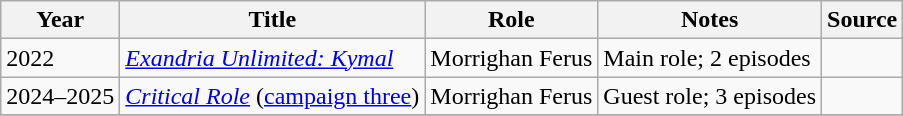<table class="wikitable sortable">
<tr>
<th>Year</th>
<th>Title</th>
<th>Role</th>
<th class="unsortable">Notes</th>
<th>Source</th>
</tr>
<tr>
<td>2022</td>
<td><em><a href='#'>Exandria Unlimited: Kymal</a></em></td>
<td>Morrighan Ferus</td>
<td>Main role; 2 episodes</td>
<td></td>
</tr>
<tr>
<td>2024–2025</td>
<td><em><a href='#'>Critical Role</a></em> (<a href='#'>campaign three</a>)</td>
<td>Morrighan Ferus</td>
<td>Guest role; 3 episodes</td>
<td></td>
</tr>
<tr>
</tr>
</table>
